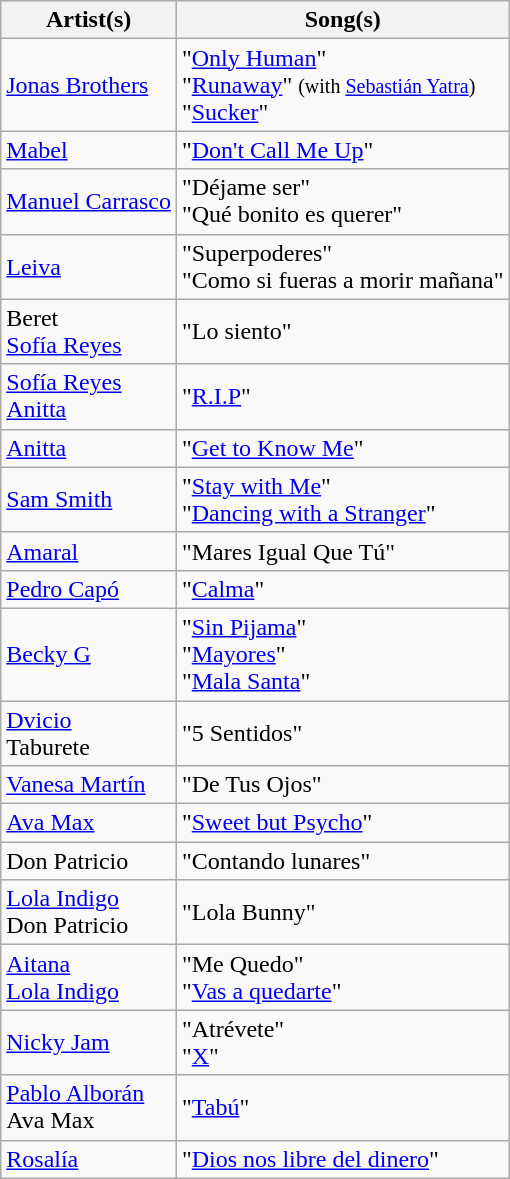<table class="wikitable">
<tr>
<th>Artist(s)</th>
<th>Song(s)</th>
</tr>
<tr>
<td><a href='#'>Jonas Brothers</a></td>
<td>"<a href='#'>Only Human</a>"<br>"<a href='#'>Runaway</a>" <small>(with <a href='#'>Sebastián Yatra</a>)</small><br>"<a href='#'>Sucker</a>"</td>
</tr>
<tr>
<td><a href='#'>Mabel</a></td>
<td>"<a href='#'>Don't Call Me Up</a>"</td>
</tr>
<tr>
<td><a href='#'>Manuel Carrasco</a></td>
<td>"Déjame ser"<br>"Qué bonito es querer"</td>
</tr>
<tr>
<td><a href='#'>Leiva</a></td>
<td>"Superpoderes"<br>"Como si fueras a morir mañana"</td>
</tr>
<tr>
<td>Beret<br><a href='#'>Sofía Reyes</a></td>
<td>"Lo siento"</td>
</tr>
<tr>
<td><a href='#'>Sofía Reyes</a><br><a href='#'>Anitta</a></td>
<td>"<a href='#'>R.I.P</a>"</td>
</tr>
<tr>
<td><a href='#'>Anitta</a></td>
<td>"<a href='#'>Get to Know Me</a>"</td>
</tr>
<tr>
<td><a href='#'>Sam Smith</a></td>
<td>"<a href='#'>Stay with Me</a>"<br>"<a href='#'>Dancing with a Stranger</a>"</td>
</tr>
<tr>
<td><a href='#'>Amaral</a></td>
<td>"Mares Igual Que Tú"</td>
</tr>
<tr>
<td><a href='#'>Pedro Capó</a></td>
<td>"<a href='#'>Calma</a>"</td>
</tr>
<tr>
<td><a href='#'>Becky G</a></td>
<td>"<a href='#'>Sin Pijama</a>"<br> "<a href='#'>Mayores</a>"<br>"<a href='#'>Mala Santa</a>"</td>
</tr>
<tr>
<td><a href='#'>Dvicio</a><br>Taburete</td>
<td>"5 Sentidos"</td>
</tr>
<tr>
<td><a href='#'>Vanesa Martín</a></td>
<td>"De Tus Ojos"</td>
</tr>
<tr>
<td><a href='#'>Ava Max</a></td>
<td>"<a href='#'>Sweet but Psycho</a>"</td>
</tr>
<tr>
<td>Don Patricio</td>
<td>"Contando lunares"</td>
</tr>
<tr>
<td><a href='#'>Lola Indigo</a><br>Don Patricio</td>
<td>"Lola Bunny"</td>
</tr>
<tr>
<td><a href='#'>Aitana</a><br><a href='#'>Lola Indigo</a></td>
<td>"Me Quedo"<br>"<a href='#'>Vas a quedarte</a>"</td>
</tr>
<tr>
<td><a href='#'>Nicky Jam</a></td>
<td>"Atrévete"<br>"<a href='#'>X</a>"</td>
</tr>
<tr>
<td><a href='#'>Pablo Alborán</a><br>Ava Max</td>
<td>"<a href='#'>Tabú</a>"</td>
</tr>
<tr>
<td><a href='#'>Rosalía</a></td>
<td>"<a href='#'>Dios nos libre del dinero</a>"</td>
</tr>
</table>
